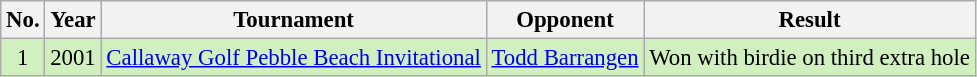<table class="wikitable" style="font-size:95%;">
<tr>
<th>No.</th>
<th>Year</th>
<th>Tournament</th>
<th>Opponent</th>
<th>Result</th>
</tr>
<tr style="background:#D0F0C0;">
<td align=center>1</td>
<td>2001</td>
<td><a href='#'>Callaway Golf Pebble Beach Invitational</a></td>
<td> <a href='#'>Todd Barrangen</a></td>
<td>Won with birdie on third extra hole</td>
</tr>
</table>
